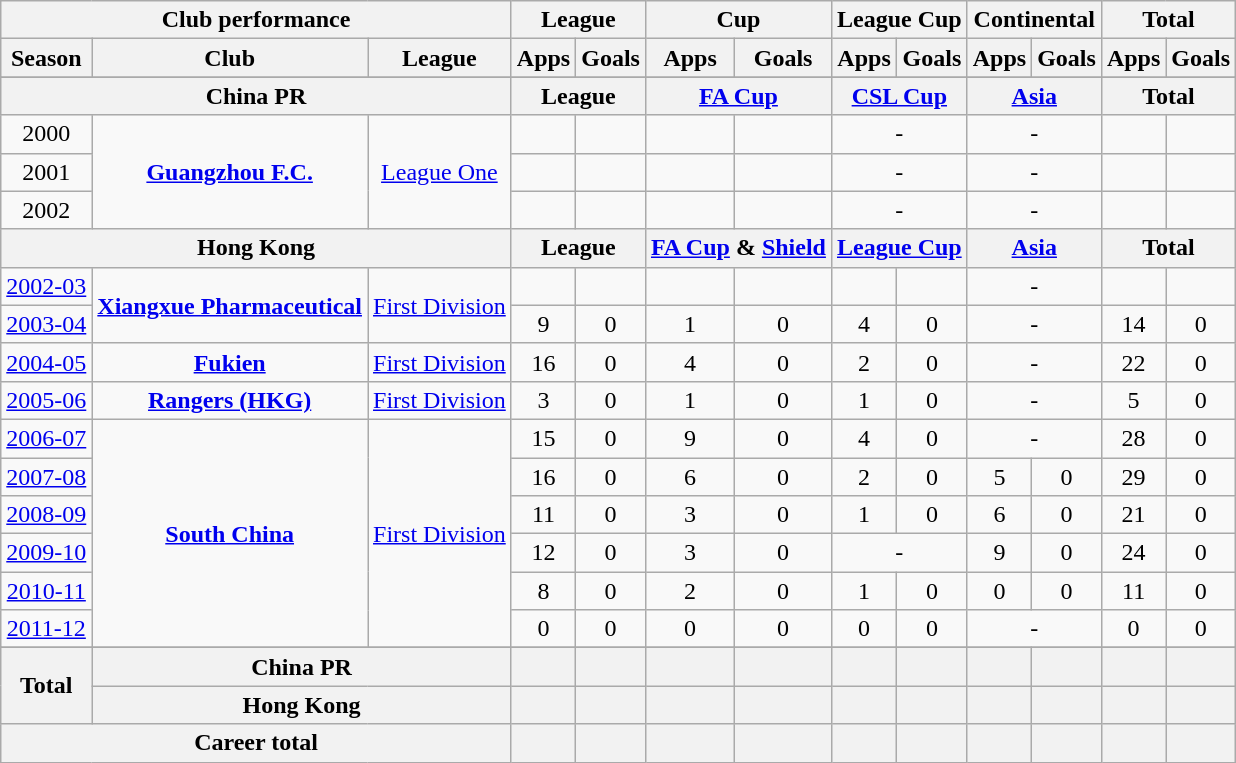<table class="wikitable" style="text-align:center">
<tr>
<th colspan=3>Club performance</th>
<th colspan=2>League</th>
<th colspan=2>Cup</th>
<th colspan=2>League Cup</th>
<th colspan=2>Continental</th>
<th colspan=2>Total</th>
</tr>
<tr>
<th>Season</th>
<th>Club</th>
<th>League</th>
<th>Apps</th>
<th>Goals</th>
<th>Apps</th>
<th>Goals</th>
<th>Apps</th>
<th>Goals</th>
<th>Apps</th>
<th>Goals</th>
<th>Apps</th>
<th>Goals</th>
</tr>
<tr>
</tr>
<tr>
<th colspan=3>China PR</th>
<th colspan=2>League</th>
<th colspan=2><a href='#'>FA Cup</a></th>
<th colspan=2><a href='#'>CSL Cup</a></th>
<th colspan=2><a href='#'>Asia</a></th>
<th colspan=2>Total</th>
</tr>
<tr>
<td>2000</td>
<td rowspan="3"><strong><a href='#'>Guangzhou F.C.</a></strong></td>
<td rowspan="3"><a href='#'>League One</a></td>
<td></td>
<td></td>
<td></td>
<td></td>
<td colspan="2">-</td>
<td colspan="2">-</td>
<td></td>
<td></td>
</tr>
<tr>
<td>2001</td>
<td></td>
<td></td>
<td></td>
<td></td>
<td colspan="2">-</td>
<td colspan="2">-</td>
<td></td>
<td></td>
</tr>
<tr>
<td>2002</td>
<td></td>
<td></td>
<td></td>
<td></td>
<td colspan="2">-</td>
<td colspan="2">-</td>
<td></td>
<td></td>
</tr>
<tr |->
<th colspan=3>Hong Kong</th>
<th colspan=2>League</th>
<th colspan=2><a href='#'>FA Cup</a> & <a href='#'>Shield</a></th>
<th colspan=2><a href='#'>League Cup</a></th>
<th colspan=2><a href='#'>Asia</a></th>
<th colspan=2>Total</th>
</tr>
<tr>
<td><a href='#'>2002-03</a></td>
<td rowspan="2"><strong><a href='#'>Xiangxue Pharmaceutical</a></strong></td>
<td rowspan="2"><a href='#'>First Division</a></td>
<td></td>
<td></td>
<td></td>
<td></td>
<td></td>
<td></td>
<td colspan="2">-</td>
<td></td>
<td></td>
</tr>
<tr>
<td><a href='#'>2003-04</a></td>
<td>9</td>
<td>0</td>
<td>1</td>
<td>0</td>
<td>4</td>
<td>0</td>
<td colspan="2">-</td>
<td>14</td>
<td>0</td>
</tr>
<tr>
<td><a href='#'>2004-05</a></td>
<td rowspan="1"><strong><a href='#'>Fukien</a></strong></td>
<td><a href='#'>First Division</a></td>
<td>16</td>
<td>0</td>
<td>4</td>
<td>0</td>
<td>2</td>
<td>0</td>
<td colspan="2">-</td>
<td>22</td>
<td>0</td>
</tr>
<tr>
<td><a href='#'>2005-06</a></td>
<td rowspan="1"><strong><a href='#'>Rangers (HKG)</a></strong></td>
<td><a href='#'>First Division</a></td>
<td>3</td>
<td>0</td>
<td>1</td>
<td>0</td>
<td>1</td>
<td>0</td>
<td colspan="2">-</td>
<td>5</td>
<td>0</td>
</tr>
<tr>
<td><a href='#'>2006-07</a></td>
<td rowspan="6"><strong><a href='#'>South China</a></strong></td>
<td rowspan="6"><a href='#'>First Division</a></td>
<td>15</td>
<td>0</td>
<td>9</td>
<td>0</td>
<td>4</td>
<td>0</td>
<td colspan="2">-</td>
<td>28</td>
<td>0</td>
</tr>
<tr>
<td><a href='#'>2007-08</a></td>
<td>16</td>
<td>0</td>
<td>6</td>
<td>0</td>
<td>2</td>
<td>0</td>
<td>5</td>
<td>0</td>
<td>29</td>
<td>0</td>
</tr>
<tr>
<td><a href='#'>2008-09</a></td>
<td>11</td>
<td>0</td>
<td>3</td>
<td>0</td>
<td>1</td>
<td>0</td>
<td>6</td>
<td>0</td>
<td>21</td>
<td>0</td>
</tr>
<tr>
<td><a href='#'>2009-10</a></td>
<td>12</td>
<td>0</td>
<td>3</td>
<td>0</td>
<td colspan="2">-</td>
<td>9</td>
<td>0</td>
<td>24</td>
<td>0</td>
</tr>
<tr>
<td><a href='#'>2010-11</a></td>
<td>8</td>
<td>0</td>
<td>2</td>
<td>0</td>
<td>1</td>
<td>0</td>
<td>0</td>
<td>0</td>
<td>11</td>
<td>0</td>
</tr>
<tr>
<td><a href='#'>2011-12</a></td>
<td>0</td>
<td>0</td>
<td>0</td>
<td>0</td>
<td>0</td>
<td>0</td>
<td colspan="2">-</td>
<td>0</td>
<td>0</td>
</tr>
<tr>
</tr>
<tr>
<th rowspan=2>Total</th>
<th colspan=2>China PR</th>
<th></th>
<th></th>
<th></th>
<th></th>
<th></th>
<th></th>
<th></th>
<th></th>
<th></th>
<th></th>
</tr>
<tr>
<th colspan=2>Hong Kong</th>
<th></th>
<th></th>
<th></th>
<th></th>
<th></th>
<th></th>
<th></th>
<th></th>
<th></th>
<th></th>
</tr>
<tr>
<th colspan=3>Career total</th>
<th></th>
<th></th>
<th></th>
<th></th>
<th></th>
<th></th>
<th></th>
<th></th>
<th></th>
<th></th>
</tr>
</table>
